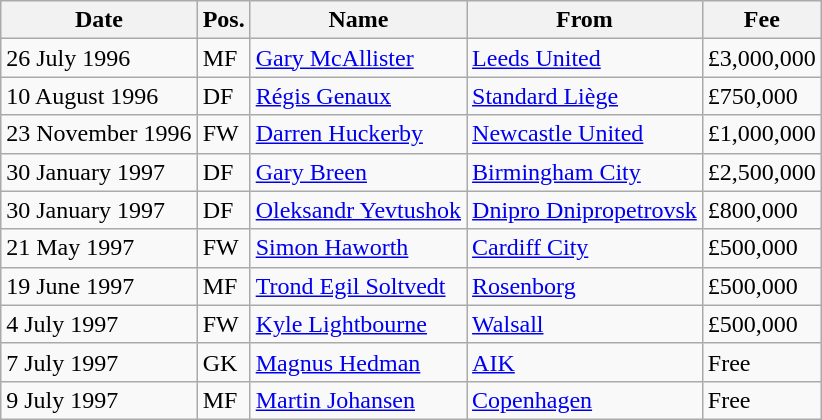<table class="wikitable">
<tr>
<th>Date</th>
<th>Pos.</th>
<th>Name</th>
<th>From</th>
<th>Fee</th>
</tr>
<tr>
<td>26 July 1996</td>
<td>MF</td>
<td> <a href='#'>Gary McAllister</a></td>
<td> <a href='#'>Leeds United</a></td>
<td>£3,000,000</td>
</tr>
<tr>
<td>10 August 1996</td>
<td>DF</td>
<td> <a href='#'>Régis Genaux</a></td>
<td> <a href='#'>Standard Liège</a></td>
<td>£750,000</td>
</tr>
<tr>
<td>23 November 1996</td>
<td>FW</td>
<td> <a href='#'>Darren Huckerby</a></td>
<td> <a href='#'>Newcastle United</a></td>
<td>£1,000,000</td>
</tr>
<tr>
<td>30 January 1997</td>
<td>DF</td>
<td> <a href='#'>Gary Breen</a></td>
<td> <a href='#'>Birmingham City</a></td>
<td>£2,500,000</td>
</tr>
<tr>
<td>30 January 1997</td>
<td>DF</td>
<td> <a href='#'>Oleksandr Yevtushok</a></td>
<td> <a href='#'>Dnipro Dnipropetrovsk</a></td>
<td>£800,000</td>
</tr>
<tr>
<td>21 May 1997</td>
<td>FW</td>
<td> <a href='#'>Simon Haworth</a></td>
<td> <a href='#'>Cardiff City</a></td>
<td>£500,000</td>
</tr>
<tr>
<td>19 June 1997</td>
<td>MF</td>
<td> <a href='#'>Trond Egil Soltvedt</a></td>
<td> <a href='#'>Rosenborg</a></td>
<td>£500,000</td>
</tr>
<tr>
<td>4 July 1997</td>
<td>FW</td>
<td> <a href='#'>Kyle Lightbourne</a></td>
<td> <a href='#'>Walsall</a></td>
<td>£500,000</td>
</tr>
<tr>
<td>7 July 1997</td>
<td>GK</td>
<td> <a href='#'>Magnus Hedman</a></td>
<td> <a href='#'>AIK</a></td>
<td>Free</td>
</tr>
<tr>
<td>9 July 1997</td>
<td>MF</td>
<td> <a href='#'>Martin Johansen</a></td>
<td> <a href='#'>Copenhagen</a></td>
<td>Free</td>
</tr>
</table>
